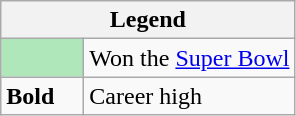<table class="wikitable">
<tr>
<th colspan="2">Legend</th>
</tr>
<tr>
<td style="background:#afe6ba; width:3em;"></td>
<td>Won the <a href='#'>Super Bowl</a></td>
</tr>
<tr>
<td><strong>Bold</strong></td>
<td>Career high</td>
</tr>
</table>
